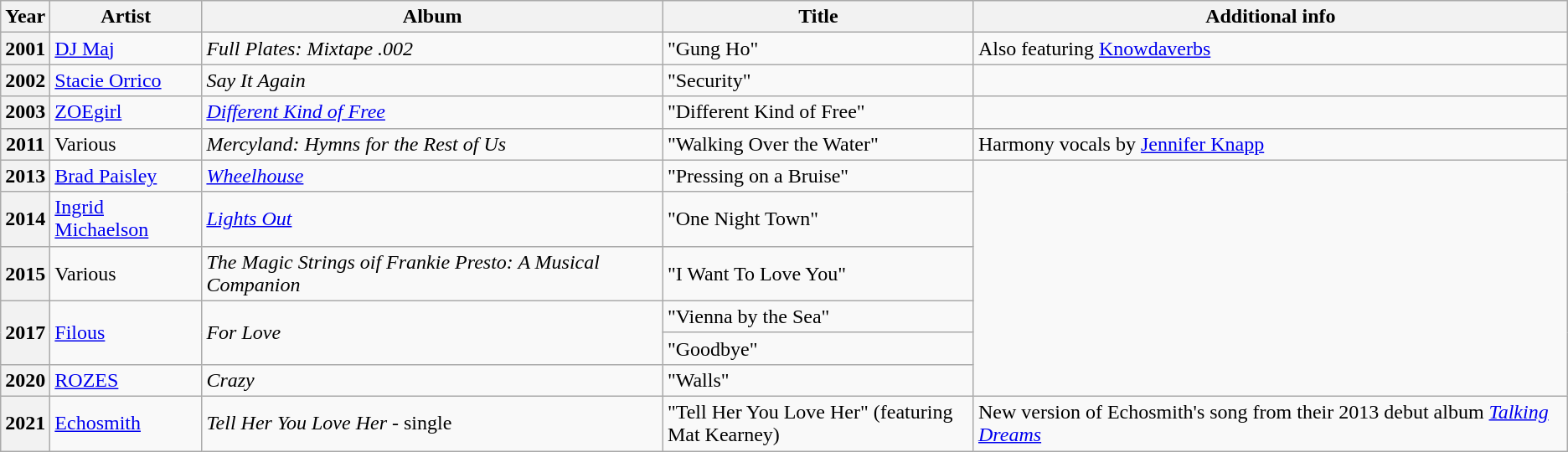<table class="wikitable plainrowheaders" style="text-align:left;">
<tr>
<th scope="col">Year</th>
<th scope="col">Artist</th>
<th scope="col">Album</th>
<th scope="col" style="width:15em;">Title</th>
<th scope="col">Additional info</th>
</tr>
<tr>
<th scope="row">2001</th>
<td><a href='#'>DJ Maj</a></td>
<td><em>Full Plates: Mixtape .002</em></td>
<td>"Gung Ho"</td>
<td>Also featuring <a href='#'>Knowdaverbs</a></td>
</tr>
<tr>
<th scope="row">2002</th>
<td><a href='#'>Stacie Orrico</a></td>
<td><em>Say It Again</em></td>
<td>"Security"</td>
<td></td>
</tr>
<tr>
<th scope="row">2003</th>
<td><a href='#'>ZOEgirl</a></td>
<td><em><a href='#'>Different Kind of Free</a></em></td>
<td>"Different Kind of Free"</td>
<td></td>
</tr>
<tr>
<th scope="row">2011</th>
<td>Various</td>
<td><em>Mercyland: Hymns for the Rest of Us </em></td>
<td>"Walking Over the Water"</td>
<td>Harmony vocals by <a href='#'>Jennifer Knapp</a></td>
</tr>
<tr>
<th scope="row">2013</th>
<td><a href='#'>Brad Paisley</a></td>
<td><em><a href='#'>Wheelhouse</a></em></td>
<td>"Pressing on a Bruise"</td>
</tr>
<tr>
<th scope="row">2014</th>
<td><a href='#'>Ingrid Michaelson</a></td>
<td><em><a href='#'>Lights Out</a></em></td>
<td>"One Night Town"</td>
</tr>
<tr>
<th scope="row">2015</th>
<td>Various</td>
<td><em>The Magic Strings oif Frankie Presto: A Musical Companion</em></td>
<td>"I Want To Love You"</td>
</tr>
<tr>
<th rowspan="2" scope="row">2017</th>
<td rowspan="2"><a href='#'>Filous</a></td>
<td rowspan="2"><em>For Love</em></td>
<td>"Vienna by the Sea"</td>
</tr>
<tr>
<td>"Goodbye"</td>
</tr>
<tr>
<th scope="row">2020</th>
<td><a href='#'>ROZES</a></td>
<td><em>Crazy</em></td>
<td>"Walls"</td>
</tr>
<tr>
<th scope="row">2021</th>
<td><a href='#'>Echosmith</a></td>
<td><em>Tell Her You Love Her</em> - single</td>
<td>"Tell Her You Love Her" (featuring Mat Kearney)</td>
<td>New version of Echosmith's song from their 2013 debut album <em><a href='#'>Talking Dreams</a></em></td>
</tr>
</table>
